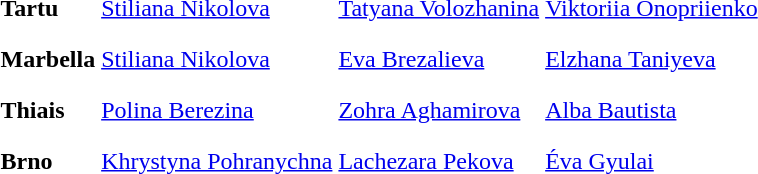<table>
<tr>
<th scope=row style="text-align:left">Tartu</th>
<td style="height:30px;"> <a href='#'>Stiliana Nikolova</a></td>
<td style="height:30px;"> <a href='#'>Tatyana Volozhanina</a></td>
<td style="height:30px;"> <a href='#'>Viktoriia Onopriienko</a></td>
</tr>
<tr>
<th scope=row style="text-align:left">Marbella</th>
<td style="height:30px;"> <a href='#'>Stiliana Nikolova</a></td>
<td style="height:30px;"> <a href='#'>Eva Brezalieva</a></td>
<td style="height:30px;"> <a href='#'>Elzhana Taniyeva</a></td>
</tr>
<tr>
<th scope=row style="text-align:left">Thiais</th>
<td style="height:30px;"> <a href='#'>Polina Berezina</a></td>
<td style="height:30px;"> <a href='#'>Zohra Aghamirova</a></td>
<td style="height:30px;"> <a href='#'>Alba Bautista</a></td>
</tr>
<tr>
<th scope=row style="text-align:left">Brno</th>
<td style="height:30px;"> <a href='#'>Khrystyna Pohranychna</a></td>
<td style="height:30px;"> <a href='#'>Lachezara Pekova</a></td>
<td style="height:30px;"> <a href='#'>Éva Gyulai</a></td>
</tr>
<tr>
</tr>
</table>
